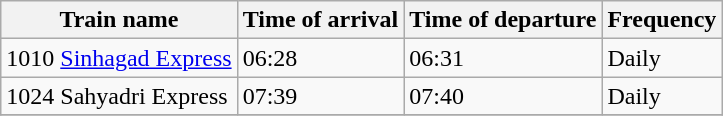<table class="wikitable" border="1">
<tr>
<th>Train name</th>
<th>Time of arrival</th>
<th>Time of departure</th>
<th>Frequency</th>
</tr>
<tr>
<td>1010 <a href='#'>Sinhagad Express</a></td>
<td>06:28</td>
<td>06:31</td>
<td>Daily</td>
</tr>
<tr>
<td>1024 Sahyadri Express</td>
<td>07:39</td>
<td>07:40</td>
<td>Daily</td>
</tr>
<tr>
</tr>
</table>
